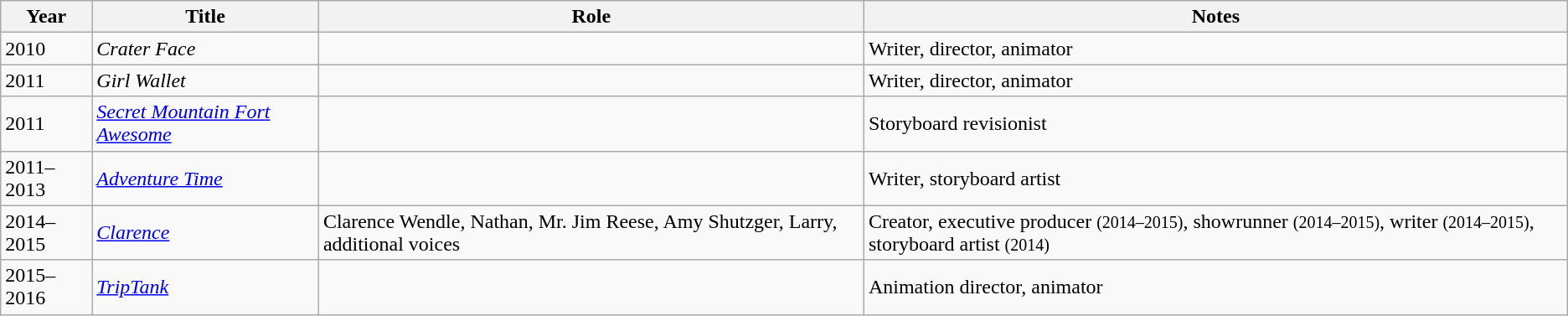<table class="wikitable sortable">
<tr>
<th>Year</th>
<th>Title</th>
<th>Role</th>
<th>Notes</th>
</tr>
<tr>
<td>2010</td>
<td><em>Crater Face</em></td>
<td></td>
<td>Writer, director, animator</td>
</tr>
<tr>
<td>2011</td>
<td><em>Girl Wallet</em></td>
<td></td>
<td>Writer, director, animator</td>
</tr>
<tr>
<td>2011</td>
<td><em><a href='#'>Secret Mountain Fort Awesome</a></em></td>
<td></td>
<td>Storyboard revisionist</td>
</tr>
<tr>
<td>2011–2013</td>
<td><em><a href='#'>Adventure Time</a></em></td>
<td></td>
<td>Writer, storyboard artist</td>
</tr>
<tr>
<td>2014–2015</td>
<td><em><a href='#'>Clarence</a></em></td>
<td>Clarence Wendle, Nathan, Mr. Jim Reese, Amy Shutzger, Larry, additional voices</td>
<td>Creator, executive producer <small>(2014–2015)</small>, showrunner <small>(2014–2015)</small>, writer <small>(2014–2015)</small>, storyboard artist <small>(2014)</small></td>
</tr>
<tr>
<td>2015–2016</td>
<td><em><a href='#'>TripTank</a></em></td>
<td></td>
<td>Animation director, animator</td>
</tr>
</table>
